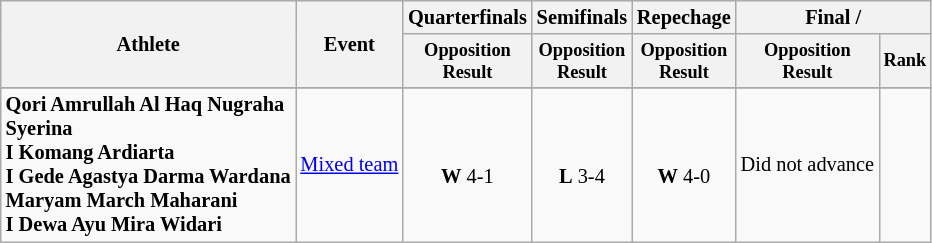<table class="wikitable" style="font-size:85%">
<tr>
<th rowspan=2>Athlete</th>
<th rowspan=2>Event</th>
<th>Quarterfinals</th>
<th>Semifinals</th>
<th>Repechage</th>
<th colspan=2>Final / </th>
</tr>
<tr style="font-size:90%">
<th>Opposition<br>Result</th>
<th>Opposition<br>Result</th>
<th>Opposition<br>Result</th>
<th>Opposition<br>Result</th>
<th>Rank</th>
</tr>
<tr>
</tr>
<tr align=center>
<td align=left><strong>Qori Amrullah Al Haq Nugraha<br>Syerina<br>I Komang Ardiarta<br>I Gede Agastya Darma Wardana<br>Maryam March Maharani<br>I Dewa Ayu Mira Widari</strong></td>
<td align=left><a href='#'>Mixed team</a></td>
<td><br><strong>W</strong> 4-1</td>
<td><br><strong>L</strong> 3-4</td>
<td><br><strong>W</strong> 4-0</td>
<td>Did not advance</td>
<td></td>
</tr>
</table>
